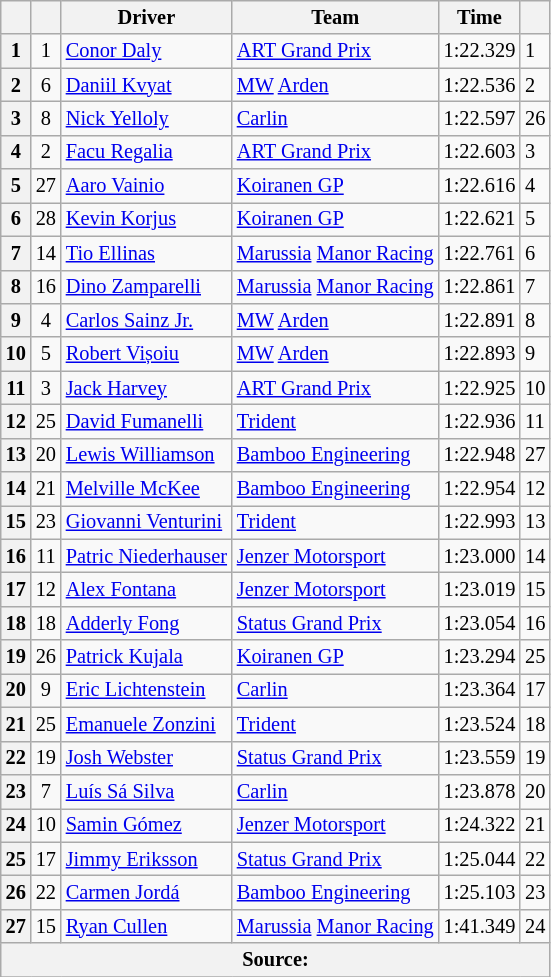<table class="wikitable" style="font-size:85%">
<tr>
<th></th>
<th></th>
<th>Driver</th>
<th>Team</th>
<th>Time</th>
<th></th>
</tr>
<tr>
<th>1</th>
<td align="center">1</td>
<td> <a href='#'>Conor Daly</a></td>
<td><a href='#'>ART Grand Prix</a></td>
<td>1:22.329</td>
<td>1</td>
</tr>
<tr>
<th>2</th>
<td align="center">6</td>
<td> <a href='#'>Daniil Kvyat</a></td>
<td><a href='#'>MW</a> <a href='#'>Arden</a></td>
<td>1:22.536</td>
<td>2</td>
</tr>
<tr>
<th>3</th>
<td align="center">8</td>
<td> <a href='#'>Nick Yelloly</a></td>
<td><a href='#'>Carlin</a></td>
<td>1:22.597</td>
<td>26 </td>
</tr>
<tr>
<th>4</th>
<td align="center">2</td>
<td> <a href='#'>Facu Regalia</a></td>
<td><a href='#'>ART Grand Prix</a></td>
<td>1:22.603</td>
<td>3</td>
</tr>
<tr>
<th>5</th>
<td align="center">27</td>
<td> <a href='#'>Aaro Vainio</a></td>
<td><a href='#'>Koiranen GP</a></td>
<td>1:22.616</td>
<td>4</td>
</tr>
<tr>
<th>6</th>
<td align="center">28</td>
<td> <a href='#'>Kevin Korjus</a></td>
<td><a href='#'>Koiranen GP</a></td>
<td>1:22.621</td>
<td>5</td>
</tr>
<tr>
<th>7</th>
<td align="center">14</td>
<td> <a href='#'>Tio Ellinas</a></td>
<td><a href='#'>Marussia</a> <a href='#'>Manor Racing</a></td>
<td>1:22.761</td>
<td>6</td>
</tr>
<tr>
<th>8</th>
<td align="center">16</td>
<td> <a href='#'>Dino Zamparelli</a></td>
<td><a href='#'>Marussia</a> <a href='#'>Manor Racing</a></td>
<td>1:22.861</td>
<td>7</td>
</tr>
<tr>
<th>9</th>
<td align="center">4</td>
<td> <a href='#'>Carlos Sainz Jr.</a></td>
<td><a href='#'>MW</a> <a href='#'>Arden</a></td>
<td>1:22.891</td>
<td>8</td>
</tr>
<tr>
<th>10</th>
<td align="center">5</td>
<td> <a href='#'>Robert Vișoiu</a></td>
<td><a href='#'>MW</a> <a href='#'>Arden</a></td>
<td>1:22.893</td>
<td>9</td>
</tr>
<tr>
<th>11</th>
<td align="center">3</td>
<td> <a href='#'>Jack Harvey</a></td>
<td><a href='#'>ART Grand Prix</a></td>
<td>1:22.925</td>
<td>10</td>
</tr>
<tr>
<th>12</th>
<td align="center">25</td>
<td> <a href='#'>David Fumanelli</a></td>
<td><a href='#'>Trident</a></td>
<td>1:22.936</td>
<td>11</td>
</tr>
<tr>
<th>13</th>
<td align="center">20</td>
<td> <a href='#'>Lewis Williamson</a></td>
<td><a href='#'>Bamboo Engineering</a></td>
<td>1:22.948</td>
<td>27 </td>
</tr>
<tr>
<th>14</th>
<td align="center">21</td>
<td> <a href='#'>Melville McKee</a></td>
<td><a href='#'>Bamboo Engineering</a></td>
<td>1:22.954</td>
<td>12</td>
</tr>
<tr>
<th>15</th>
<td align="center">23</td>
<td> <a href='#'>Giovanni Venturini</a></td>
<td><a href='#'>Trident</a></td>
<td>1:22.993</td>
<td>13</td>
</tr>
<tr>
<th>16</th>
<td align="center">11</td>
<td> <a href='#'>Patric Niederhauser</a></td>
<td><a href='#'>Jenzer Motorsport</a></td>
<td>1:23.000</td>
<td>14</td>
</tr>
<tr>
<th>17</th>
<td align="center">12</td>
<td> <a href='#'>Alex Fontana</a></td>
<td><a href='#'>Jenzer Motorsport</a></td>
<td>1:23.019</td>
<td>15</td>
</tr>
<tr>
<th>18</th>
<td align="center">18</td>
<td> <a href='#'>Adderly Fong</a></td>
<td><a href='#'>Status Grand Prix</a></td>
<td>1:23.054</td>
<td>16</td>
</tr>
<tr>
<th>19</th>
<td align="center">26</td>
<td> <a href='#'>Patrick Kujala</a></td>
<td><a href='#'>Koiranen GP</a></td>
<td>1:23.294</td>
<td>25 </td>
</tr>
<tr>
<th>20</th>
<td align="center">9</td>
<td> <a href='#'>Eric Lichtenstein</a></td>
<td><a href='#'>Carlin</a></td>
<td>1:23.364</td>
<td>17</td>
</tr>
<tr>
<th>21</th>
<td align="center">25</td>
<td> <a href='#'>Emanuele Zonzini</a></td>
<td><a href='#'>Trident</a></td>
<td>1:23.524</td>
<td>18</td>
</tr>
<tr>
<th>22</th>
<td align="center">19</td>
<td> <a href='#'>Josh Webster</a></td>
<td><a href='#'>Status Grand Prix</a></td>
<td>1:23.559</td>
<td>19</td>
</tr>
<tr>
<th>23</th>
<td align="center">7</td>
<td> <a href='#'>Luís Sá Silva</a></td>
<td><a href='#'>Carlin</a></td>
<td>1:23.878</td>
<td>20</td>
</tr>
<tr>
<th>24</th>
<td align="center">10</td>
<td> <a href='#'>Samin Gómez</a></td>
<td><a href='#'>Jenzer Motorsport</a></td>
<td>1:24.322</td>
<td>21</td>
</tr>
<tr>
<th>25</th>
<td align="center">17</td>
<td> <a href='#'>Jimmy Eriksson</a></td>
<td><a href='#'>Status Grand Prix</a></td>
<td>1:25.044</td>
<td>22</td>
</tr>
<tr>
<th>26</th>
<td align="center">22</td>
<td> <a href='#'>Carmen Jordá</a></td>
<td><a href='#'>Bamboo Engineering</a></td>
<td>1:25.103</td>
<td>23</td>
</tr>
<tr>
<th>27</th>
<td align="center">15</td>
<td> <a href='#'>Ryan Cullen</a></td>
<td><a href='#'>Marussia</a> <a href='#'>Manor Racing</a></td>
<td>1:41.349</td>
<td>24 </td>
</tr>
<tr>
<th colspan="6">Source:</th>
</tr>
<tr>
</tr>
</table>
